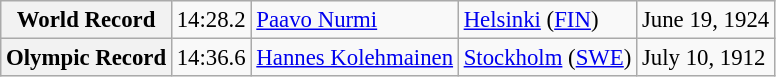<table class="wikitable" style="font-size:95%;">
<tr>
<th>World Record</th>
<td>14:28.2</td>
<td> <a href='#'>Paavo Nurmi</a></td>
<td><a href='#'>Helsinki</a> (<a href='#'>FIN</a>)</td>
<td>June 19, 1924</td>
</tr>
<tr>
<th>Olympic Record</th>
<td>14:36.6</td>
<td> <a href='#'>Hannes Kolehmainen</a></td>
<td><a href='#'>Stockholm</a> (<a href='#'>SWE</a>)</td>
<td>July 10, 1912</td>
</tr>
</table>
